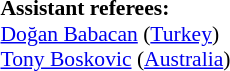<table width=50% style="font-size: 90%">
<tr>
<td><br><br>
<strong>Assistant referees:</strong>
<br><a href='#'>Doğan Babacan</a> (<a href='#'>Turkey</a>)
<br><a href='#'>Tony Boskovic</a> (<a href='#'>Australia</a>)</td>
</tr>
</table>
